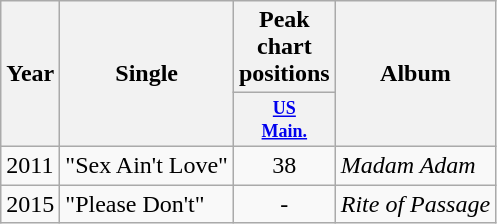<table class="wikitable">
<tr>
<th rowspan="2">Year</th>
<th rowspan="2">Single</th>
<th colspan="1">Peak chart positions</th>
<th rowspan="2">Album</th>
</tr>
<tr>
<th style="width:3em;font-size:75%"><a href='#'>US<br>Main.</a></th>
</tr>
<tr>
<td rowspan="1">2011</td>
<td>"Sex Ain't Love"</td>
<td style="text-align:center;">38</td>
<td rowspan="1"><em>Madam Adam</em></td>
</tr>
<tr>
<td rowspan="1">2015</td>
<td>"Please Don't"</td>
<td style="text-align:center;">-</td>
<td rowspan="1"><em>Rite of Passage</em></td>
</tr>
</table>
